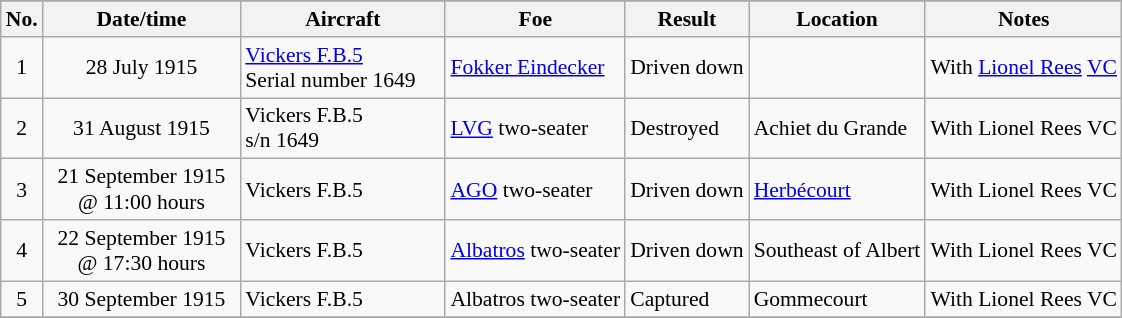<table class="wikitable" style="font-size:90%;">
<tr>
</tr>
<tr>
<th>No.</th>
<th width="125">Date/time</th>
<th width="130">Aircraft</th>
<th>Foe</th>
<th>Result</th>
<th>Location</th>
<th>Notes</th>
</tr>
<tr>
<td align="center">1</td>
<td align="center">28 July 1915</td>
<td><a href='#'>Vickers F.B.5</a><br>Serial number 1649</td>
<td><a href='#'>Fokker Eindecker</a></td>
<td>Driven down</td>
<td></td>
<td>With <a href='#'>Lionel Rees</a> <a href='#'>VC</a></td>
</tr>
<tr>
<td align="center">2</td>
<td align="center">31 August 1915</td>
<td>Vickers F.B.5<br>s/n 1649</td>
<td><a href='#'>LVG</a> two-seater</td>
<td>Destroyed</td>
<td>Achiet du Grande</td>
<td>With Lionel Rees VC</td>
</tr>
<tr>
<td align="center">3</td>
<td align="center">21 September 1915<br>@ 11:00 hours</td>
<td>Vickers F.B.5</td>
<td><a href='#'>AGO</a> two-seater</td>
<td>Driven down</td>
<td><a href='#'>Herbécourt</a></td>
<td>With Lionel Rees VC</td>
</tr>
<tr>
<td align="center">4</td>
<td align="center">22 September 1915<br>@ 17:30 hours</td>
<td>Vickers F.B.5</td>
<td><a href='#'>Albatros</a> two-seater</td>
<td>Driven down</td>
<td>Southeast of Albert</td>
<td>With Lionel Rees VC</td>
</tr>
<tr>
<td align="center">5</td>
<td align="center">30 September 1915</td>
<td>Vickers F.B.5</td>
<td>Albatros two-seater</td>
<td>Captured</td>
<td>Gommecourt</td>
<td>With Lionel Rees VC</td>
</tr>
<tr>
</tr>
</table>
